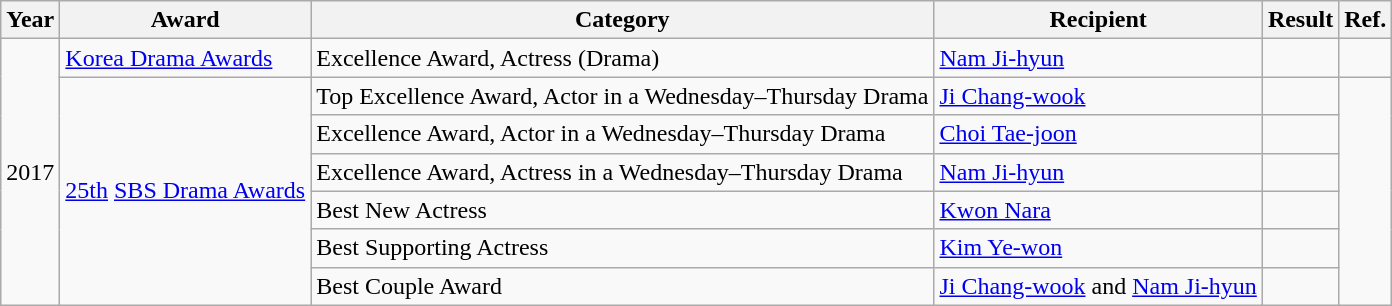<table class="wikitable">
<tr>
<th>Year</th>
<th>Award</th>
<th>Category</th>
<th>Recipient</th>
<th>Result</th>
<th>Ref.</th>
</tr>
<tr>
<td rowspan="7">2017</td>
<td><a href='#'>Korea Drama Awards</a></td>
<td>Excellence Award, Actress (Drama)</td>
<td><a href='#'>Nam Ji-hyun</a></td>
<td></td>
<td></td>
</tr>
<tr>
<td rowspan="6"><a href='#'>25th</a> <a href='#'>SBS Drama Awards</a></td>
<td>Top Excellence Award, Actor in a Wednesday–Thursday Drama</td>
<td><a href='#'>Ji Chang-wook</a></td>
<td></td>
<td rowspan="6"></td>
</tr>
<tr>
<td>Excellence Award, Actor in a Wednesday–Thursday Drama</td>
<td><a href='#'>Choi Tae-joon</a></td>
<td></td>
</tr>
<tr>
<td>Excellence Award, Actress in a Wednesday–Thursday Drama</td>
<td><a href='#'>Nam Ji-hyun</a></td>
<td></td>
</tr>
<tr>
<td>Best New Actress</td>
<td><a href='#'>Kwon Nara</a></td>
<td></td>
</tr>
<tr>
<td>Best Supporting Actress</td>
<td><a href='#'>Kim Ye-won</a></td>
<td></td>
</tr>
<tr>
<td>Best Couple Award</td>
<td><a href='#'>Ji Chang-wook</a> and <a href='#'>Nam Ji-hyun</a></td>
<td></td>
</tr>
</table>
